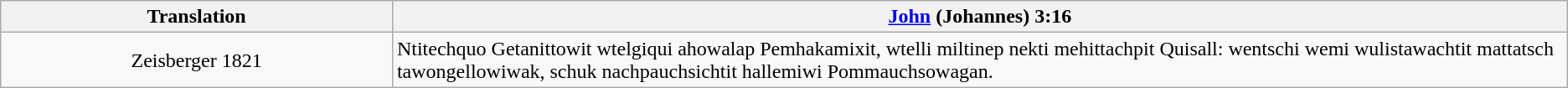<table class="wikitable">
<tr>
<th style="text-align:center; width:25%;">Translation</th>
<th><a href='#'>John</a> (Johannes) 3:16</th>
</tr>
<tr>
<td style="text-align:center;">Zeisberger 1821</td>
<td>Ntitechquo Getanittowit wtelgiqui ahowalap Pemhakamixit, wtelli miltinep nekti mehittachpit Quisall: wentschi wemi wulistawachtit mattatsch tawongellowiwak, schuk nachpauchsichtit hallemiwi Pommauchsowagan.</td>
</tr>
</table>
